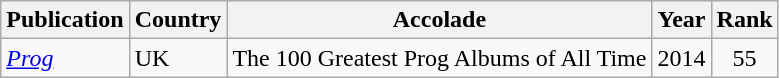<table class="wikitable" border="1">
<tr>
<th>Publication</th>
<th>Country</th>
<th>Accolade</th>
<th>Year</th>
<th>Rank</th>
</tr>
<tr>
<td><em><a href='#'>Prog</a></em></td>
<td>UK</td>
<td>The 100 Greatest Prog Albums of All Time</td>
<td>2014</td>
<td align="center">55</td>
</tr>
</table>
